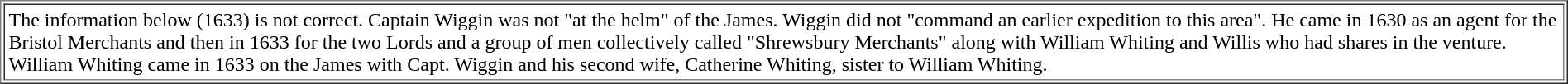<table border cellpadding=3>
<tr>
<td>The information below (1633) is not correct.  Captain Wiggin was not "at the helm" of the James.  Wiggin did not "command an earlier expedition to this area".  He came in 1630 as an agent for the Bristol Merchants and then in 1633 for the two Lords and a group of men collectively called "Shrewsbury Merchants" along with William Whiting and Willis who had shares in the venture.  William Whiting came in 1633 on the James with Capt. Wiggin and his second wife, Catherine Whiting, sister to William Whiting.</td>
</tr>
</table>
